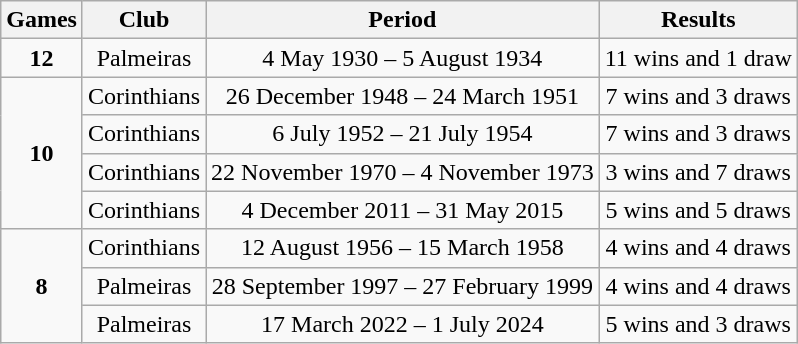<table class="wikitable sortable" style="text-align:center;">
<tr>
<th>Games</th>
<th style="width"30%;">Club</th>
<th>Period</th>
<th>Results</th>
</tr>
<tr>
<td><strong>12</strong></td>
<td>Palmeiras</td>
<td>4 May 1930 – 5 August 1934</td>
<td>11 wins and 1 draw</td>
</tr>
<tr>
<td rowspan="4"><strong>10</strong></td>
<td>Corinthians</td>
<td>26 December 1948 – 24 March 1951</td>
<td>7 wins and 3 draws</td>
</tr>
<tr>
<td>Corinthians</td>
<td>6 July 1952 – 21 July 1954</td>
<td>7 wins and 3 draws</td>
</tr>
<tr>
<td>Corinthians</td>
<td>22 November 1970 – 4 November 1973</td>
<td>3 wins and 7 draws</td>
</tr>
<tr>
<td>Corinthians</td>
<td>4 December 2011 – 31 May 2015</td>
<td>5 wins and 5 draws</td>
</tr>
<tr>
<td rowspan="3"><strong>8</strong></td>
<td>Corinthians</td>
<td>12 August 1956 – 15 March 1958</td>
<td>4 wins and 4 draws</td>
</tr>
<tr>
<td>Palmeiras</td>
<td>28 September 1997 – 27 February 1999</td>
<td>4 wins and 4 draws</td>
</tr>
<tr>
<td>Palmeiras</td>
<td>17 March 2022 – 1 July 2024</td>
<td>5 wins and 3 draws</td>
</tr>
</table>
